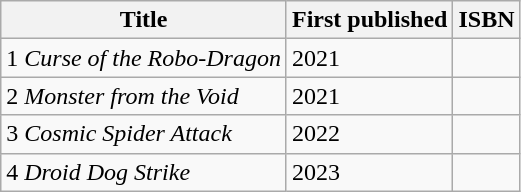<table class="wikitable sortable nowraplinks">
<tr>
<th scope="col">Title</th>
<th scope="col">First published</th>
<th scope="col">ISBN</th>
</tr>
<tr>
<td>1 <em>Curse of the Robo-Dragon</em></td>
<td>2021</td>
<td></td>
</tr>
<tr>
<td>2 <em>Monster from the Void</em></td>
<td>2021</td>
<td></td>
</tr>
<tr>
<td>3 <em>Cosmic Spider Attack</em></td>
<td>2022</td>
<td></td>
</tr>
<tr>
<td>4 <em>Droid Dog Strike</em></td>
<td>2023</td>
<td></td>
</tr>
</table>
